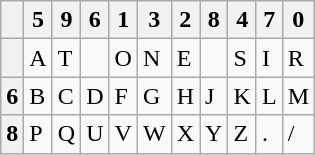<table class="wikitable">
<tr>
<th> </th>
<th>5</th>
<th>9</th>
<th>6</th>
<th>1</th>
<th>3</th>
<th>2</th>
<th>8</th>
<th>4</th>
<th>7</th>
<th>0</th>
</tr>
<tr>
<th> </th>
<td>A</td>
<td>T</td>
<td></td>
<td>O</td>
<td>N</td>
<td>E</td>
<td></td>
<td>S</td>
<td>I</td>
<td>R</td>
</tr>
<tr>
<th>6</th>
<td>B</td>
<td>C</td>
<td>D</td>
<td>F</td>
<td>G</td>
<td>H</td>
<td>J</td>
<td>K</td>
<td>L</td>
<td>M</td>
</tr>
<tr>
<th>8</th>
<td>P</td>
<td>Q</td>
<td>U</td>
<td>V</td>
<td>W</td>
<td>X</td>
<td>Y</td>
<td>Z</td>
<td>.</td>
<td>/</td>
</tr>
</table>
